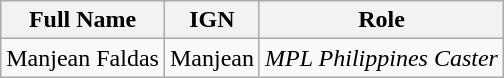<table class="wikitable">
<tr>
<th>Full Name</th>
<th>IGN</th>
<th>Role</th>
</tr>
<tr>
<td>Manjean Faldas</td>
<td>Manjean</td>
<td><em>MPL Philippines Caster</em></td>
</tr>
</table>
